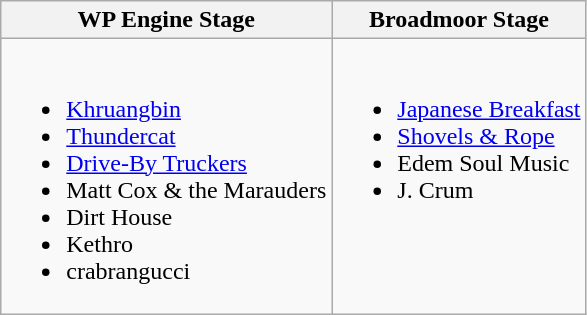<table class="wikitable">
<tr>
<th>WP Engine Stage</th>
<th>Broadmoor Stage</th>
</tr>
<tr valign="top">
<td><br><ul><li><a href='#'>Khruangbin</a></li><li><a href='#'>Thundercat</a></li><li><a href='#'>Drive-By Truckers</a></li><li>Matt Cox & the Marauders</li><li>Dirt House</li><li>Kethro</li><li>crabrangucci</li></ul></td>
<td><br><ul><li><a href='#'>Japanese Breakfast</a></li><li><a href='#'>Shovels & Rope</a></li><li>Edem Soul Music</li><li>J. Crum</li></ul></td>
</tr>
</table>
